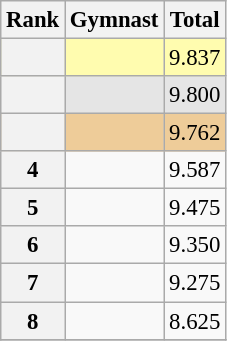<table class="wikitable sortable" style="text-align:center; font-size:95%">
<tr>
<th scope=col>Rank</th>
<th scope=col>Gymnast</th>
<th scope=col>Total</th>
</tr>
<tr bgcolor=fffcaf>
<th scope=row style="text-align:center"></th>
<td align=left></td>
<td>9.837</td>
</tr>
<tr bgcolor=e5e5e5>
<th scope=row style="text-align:center"></th>
<td align=left></td>
<td>9.800</td>
</tr>
<tr bgcolor=eecc99>
<th scope=row style="text-align:center"></th>
<td align=left></td>
<td>9.762</td>
</tr>
<tr>
<th scope=row style="text-align:center">4</th>
<td align=left></td>
<td>9.587</td>
</tr>
<tr>
<th scope=row style="text-align:center">5</th>
<td align=left></td>
<td>9.475</td>
</tr>
<tr>
<th scope=row style="text-align:center">6</th>
<td align=left></td>
<td>9.350</td>
</tr>
<tr>
<th scope=row style="text-align:center">7</th>
<td align=left></td>
<td>9.275</td>
</tr>
<tr>
<th scope=row style="text-align:center">8</th>
<td align=left></td>
<td>8.625</td>
</tr>
<tr>
</tr>
</table>
